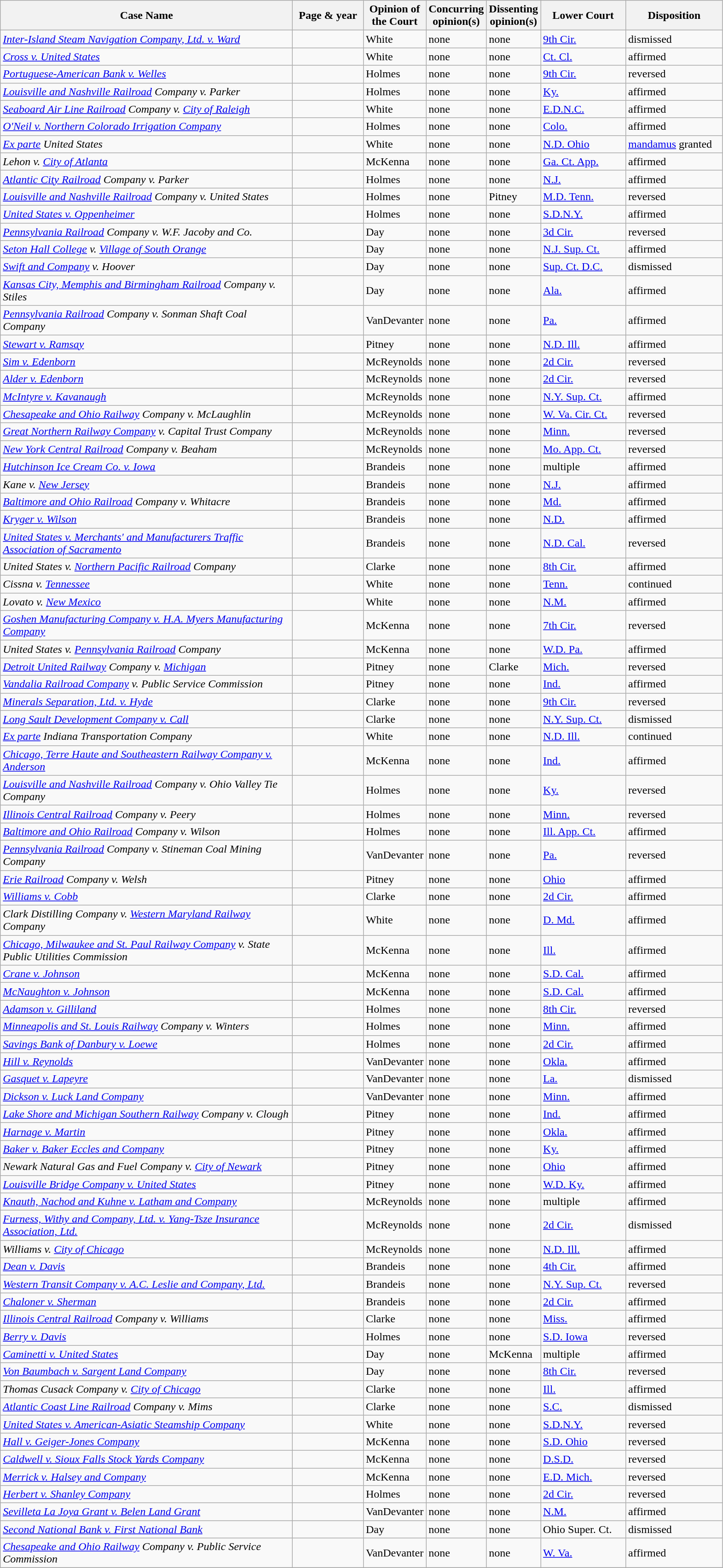<table class="wikitable sortable">
<tr>
<th scope="col" style="width: 416px;">Case Name</th>
<th scope="col" style="width: 95px;">Page & year</th>
<th scope="col" style="width: 10px;">Opinion of the Court</th>
<th scope="col" style="width: 10px;">Concurring opinion(s)</th>
<th scope="col" style="width: 10px;">Dissenting opinion(s)</th>
<th scope="col" style="width: 116px;">Lower Court</th>
<th scope="col" style="width: 133px;">Disposition</th>
</tr>
<tr>
<td><em><a href='#'>Inter-Island Steam Navigation Company, Ltd. v. Ward</a></em></td>
<td align="right"></td>
<td>White</td>
<td>none</td>
<td>none</td>
<td><a href='#'>9th Cir.</a></td>
<td>dismissed</td>
</tr>
<tr>
<td><em><a href='#'>Cross v. United States</a></em></td>
<td align="right"></td>
<td>White</td>
<td>none</td>
<td>none</td>
<td><a href='#'>Ct. Cl.</a></td>
<td>affirmed</td>
</tr>
<tr>
<td><em><a href='#'>Portuguese-American Bank v. Welles</a></em></td>
<td align="right"></td>
<td>Holmes</td>
<td>none</td>
<td>none</td>
<td><a href='#'>9th Cir.</a></td>
<td>reversed</td>
</tr>
<tr>
<td><em><a href='#'>Louisville and Nashville Railroad</a> Company v. Parker</em></td>
<td align="right"></td>
<td>Holmes</td>
<td>none</td>
<td>none</td>
<td><a href='#'>Ky.</a></td>
<td>affirmed</td>
</tr>
<tr>
<td><em><a href='#'>Seaboard Air Line Railroad</a> Company v. <a href='#'>City of Raleigh</a></em></td>
<td align="right"></td>
<td>White</td>
<td>none</td>
<td>none</td>
<td><a href='#'>E.D.N.C.</a></td>
<td>affirmed</td>
</tr>
<tr>
<td><em><a href='#'>O'Neil v. Northern Colorado Irrigation Company</a></em></td>
<td align="right"></td>
<td>Holmes</td>
<td>none</td>
<td>none</td>
<td><a href='#'>Colo.</a></td>
<td>affirmed</td>
</tr>
<tr>
<td><em><a href='#'>Ex parte</a> United States</em></td>
<td align="right"></td>
<td>White</td>
<td>none</td>
<td>none</td>
<td><a href='#'>N.D. Ohio</a></td>
<td><a href='#'>mandamus</a> granted</td>
</tr>
<tr>
<td><em>Lehon v. <a href='#'>City of Atlanta</a></em></td>
<td align="right"></td>
<td>McKenna</td>
<td>none</td>
<td>none</td>
<td><a href='#'>Ga. Ct. App.</a></td>
<td>affirmed</td>
</tr>
<tr>
<td><em><a href='#'>Atlantic City Railroad</a> Company v. Parker</em></td>
<td align="right"></td>
<td>Holmes</td>
<td>none</td>
<td>none</td>
<td><a href='#'>N.J.</a></td>
<td>affirmed</td>
</tr>
<tr>
<td><em><a href='#'>Louisville and Nashville Railroad</a> Company v. United States</em></td>
<td align="right"></td>
<td>Holmes</td>
<td>none</td>
<td>Pitney</td>
<td><a href='#'>M.D. Tenn.</a></td>
<td>reversed</td>
</tr>
<tr>
<td><em><a href='#'>United States v. Oppenheimer</a></em></td>
<td align="right"></td>
<td>Holmes</td>
<td>none</td>
<td>none</td>
<td><a href='#'>S.D.N.Y.</a></td>
<td>affirmed</td>
</tr>
<tr>
<td><em><a href='#'>Pennsylvania Railroad</a> Company v. W.F. Jacoby and Co.</em></td>
<td align="right"></td>
<td>Day</td>
<td>none</td>
<td>none</td>
<td><a href='#'>3d Cir.</a></td>
<td>reversed</td>
</tr>
<tr>
<td><em><a href='#'>Seton Hall College</a> v. <a href='#'>Village of South Orange</a></em></td>
<td align="right"></td>
<td>Day</td>
<td>none</td>
<td>none</td>
<td><a href='#'>N.J. Sup. Ct.</a></td>
<td>affirmed</td>
</tr>
<tr>
<td><em><a href='#'>Swift and Company</a> v. Hoover</em></td>
<td align="right"></td>
<td>Day</td>
<td>none</td>
<td>none</td>
<td><a href='#'>Sup. Ct. D.C.</a></td>
<td>dismissed</td>
</tr>
<tr>
<td><em><a href='#'>Kansas City, Memphis and Birmingham Railroad</a> Company v. Stiles</em></td>
<td align="right"></td>
<td>Day</td>
<td>none</td>
<td>none</td>
<td><a href='#'>Ala.</a></td>
<td>affirmed</td>
</tr>
<tr>
<td><em><a href='#'>Pennsylvania Railroad</a> Company v. Sonman Shaft Coal Company</em></td>
<td align="right"></td>
<td>VanDevanter</td>
<td>none</td>
<td>none</td>
<td><a href='#'>Pa.</a></td>
<td>affirmed</td>
</tr>
<tr>
<td><em><a href='#'>Stewart v. Ramsay</a></em></td>
<td align="right"></td>
<td>Pitney</td>
<td>none</td>
<td>none</td>
<td><a href='#'>N.D. Ill.</a></td>
<td>affirmed</td>
</tr>
<tr>
<td><em><a href='#'>Sim v. Edenborn</a></em></td>
<td align="right"></td>
<td>McReynolds</td>
<td>none</td>
<td>none</td>
<td><a href='#'>2d Cir.</a></td>
<td>reversed</td>
</tr>
<tr>
<td><em><a href='#'>Alder v. Edenborn</a></em></td>
<td align="right"></td>
<td>McReynolds</td>
<td>none</td>
<td>none</td>
<td><a href='#'>2d Cir.</a></td>
<td>reversed</td>
</tr>
<tr>
<td><em><a href='#'>McIntyre v. Kavanaugh</a></em></td>
<td align="right"></td>
<td>McReynolds</td>
<td>none</td>
<td>none</td>
<td><a href='#'>N.Y. Sup. Ct.</a></td>
<td>affirmed</td>
</tr>
<tr>
<td><em><a href='#'>Chesapeake and Ohio Railway</a> Company v. McLaughlin</em></td>
<td align="right"></td>
<td>McReynolds</td>
<td>none</td>
<td>none</td>
<td><a href='#'>W. Va. Cir. Ct.</a></td>
<td>reversed</td>
</tr>
<tr>
<td><em><a href='#'>Great Northern Railway Company</a> v. Capital Trust Company</em></td>
<td align="right"></td>
<td>McReynolds</td>
<td>none</td>
<td>none</td>
<td><a href='#'>Minn.</a></td>
<td>reversed</td>
</tr>
<tr>
<td><em><a href='#'>New York Central Railroad</a> Company v. Beaham</em></td>
<td align="right"></td>
<td>McReynolds</td>
<td>none</td>
<td>none</td>
<td><a href='#'>Mo. App. Ct.</a></td>
<td>reversed</td>
</tr>
<tr>
<td><em><a href='#'>Hutchinson Ice Cream Co. v. Iowa</a></em></td>
<td align="right"></td>
<td>Brandeis</td>
<td>none</td>
<td>none</td>
<td>multiple</td>
<td>affirmed</td>
</tr>
<tr>
<td><em>Kane v. <a href='#'>New Jersey</a></em></td>
<td align="right"></td>
<td>Brandeis</td>
<td>none</td>
<td>none</td>
<td><a href='#'>N.J.</a></td>
<td>affirmed</td>
</tr>
<tr>
<td><em><a href='#'>Baltimore and Ohio Railroad</a> Company v. Whitacre</em></td>
<td align="right"></td>
<td>Brandeis</td>
<td>none</td>
<td>none</td>
<td><a href='#'>Md.</a></td>
<td>affirmed</td>
</tr>
<tr>
<td><em><a href='#'>Kryger v. Wilson</a></em></td>
<td align="right"></td>
<td>Brandeis</td>
<td>none</td>
<td>none</td>
<td><a href='#'>N.D.</a></td>
<td>affirmed</td>
</tr>
<tr>
<td><em><a href='#'>United States v. Merchants' and Manufacturers Traffic Association of Sacramento</a></em></td>
<td align="right"></td>
<td>Brandeis</td>
<td>none</td>
<td>none</td>
<td><a href='#'>N.D. Cal.</a></td>
<td>reversed</td>
</tr>
<tr>
<td><em>United States v. <a href='#'>Northern Pacific Railroad</a> Company</em></td>
<td align="right"></td>
<td>Clarke</td>
<td>none</td>
<td>none</td>
<td><a href='#'>8th Cir.</a></td>
<td>affirmed</td>
</tr>
<tr>
<td><em>Cissna v. <a href='#'>Tennessee</a></em></td>
<td align="right"></td>
<td>White</td>
<td>none</td>
<td>none</td>
<td><a href='#'>Tenn.</a></td>
<td>continued</td>
</tr>
<tr>
<td><em>Lovato v. <a href='#'>New Mexico</a></em></td>
<td align="right"></td>
<td>White</td>
<td>none</td>
<td>none</td>
<td><a href='#'>N.M.</a></td>
<td>affirmed</td>
</tr>
<tr>
<td><em><a href='#'>Goshen Manufacturing Company v. H.A. Myers Manufacturing Company</a></em></td>
<td align="right"></td>
<td>McKenna</td>
<td>none</td>
<td>none</td>
<td><a href='#'>7th Cir.</a></td>
<td>reversed</td>
</tr>
<tr>
<td><em>United States v. <a href='#'>Pennsylvania Railroad</a> Company</em></td>
<td align="right"></td>
<td>McKenna</td>
<td>none</td>
<td>none</td>
<td><a href='#'>W.D. Pa.</a></td>
<td>affirmed</td>
</tr>
<tr>
<td><em><a href='#'>Detroit United Railway</a> Company v. <a href='#'>Michigan</a></em></td>
<td align="right"></td>
<td>Pitney</td>
<td>none</td>
<td>Clarke</td>
<td><a href='#'>Mich.</a></td>
<td>reversed</td>
</tr>
<tr>
<td><em><a href='#'>Vandalia Railroad Company</a> v. Public Service Commission</em></td>
<td align="right"></td>
<td>Pitney</td>
<td>none</td>
<td>none</td>
<td><a href='#'>Ind.</a></td>
<td>affirmed</td>
</tr>
<tr>
<td><em><a href='#'>Minerals Separation, Ltd. v. Hyde</a></em></td>
<td align="right"></td>
<td>Clarke</td>
<td>none</td>
<td>none</td>
<td><a href='#'>9th Cir.</a></td>
<td>reversed</td>
</tr>
<tr>
<td><em><a href='#'>Long Sault Development Company v. Call</a></em></td>
<td align="right"></td>
<td>Clarke</td>
<td>none</td>
<td>none</td>
<td><a href='#'>N.Y. Sup. Ct.</a></td>
<td>dismissed</td>
</tr>
<tr>
<td><em><a href='#'>Ex parte</a> Indiana Transportation Company</em></td>
<td align="right"></td>
<td>White</td>
<td>none</td>
<td>none</td>
<td><a href='#'>N.D. Ill.</a></td>
<td>continued</td>
</tr>
<tr>
<td><em><a href='#'>Chicago, Terre Haute and Southeastern Railway Company v. Anderson</a></em></td>
<td align="right"></td>
<td>McKenna</td>
<td>none</td>
<td>none</td>
<td><a href='#'>Ind.</a></td>
<td>affirmed</td>
</tr>
<tr>
<td><em><a href='#'>Louisville and Nashville Railroad</a> Company v. Ohio Valley Tie Company</em></td>
<td align="right"></td>
<td>Holmes</td>
<td>none</td>
<td>none</td>
<td><a href='#'>Ky.</a></td>
<td>reversed</td>
</tr>
<tr>
<td><em><a href='#'>Illinois Central Railroad</a> Company v. Peery</em></td>
<td align="right"></td>
<td>Holmes</td>
<td>none</td>
<td>none</td>
<td><a href='#'>Minn.</a></td>
<td>reversed</td>
</tr>
<tr>
<td><em><a href='#'>Baltimore and Ohio Railroad</a> Company v. Wilson</em></td>
<td align="right"></td>
<td>Holmes</td>
<td>none</td>
<td>none</td>
<td><a href='#'>Ill. App. Ct.</a></td>
<td>affirmed</td>
</tr>
<tr>
<td><em><a href='#'>Pennsylvania Railroad</a> Company v. Stineman Coal Mining Company</em></td>
<td align="right"></td>
<td>VanDevanter</td>
<td>none</td>
<td>none</td>
<td><a href='#'>Pa.</a></td>
<td>reversed</td>
</tr>
<tr>
<td><em><a href='#'>Erie Railroad</a> Company v. Welsh</em></td>
<td align="right"></td>
<td>Pitney</td>
<td>none</td>
<td>none</td>
<td><a href='#'>Ohio</a></td>
<td>affirmed</td>
</tr>
<tr>
<td><em><a href='#'>Williams v. Cobb</a></em></td>
<td align="right"></td>
<td>Clarke</td>
<td>none</td>
<td>none</td>
<td><a href='#'>2d Cir.</a></td>
<td>affirmed</td>
</tr>
<tr>
<td><em>Clark Distilling Company v. <a href='#'>Western Maryland Railway</a> Company</em></td>
<td align="right"></td>
<td>White</td>
<td>none</td>
<td>none</td>
<td><a href='#'>D. Md.</a></td>
<td>affirmed</td>
</tr>
<tr>
<td><em><a href='#'>Chicago, Milwaukee and St. Paul Railway Company</a> v. State Public Utilities Commission</em></td>
<td align="right"></td>
<td>McKenna</td>
<td>none</td>
<td>none</td>
<td><a href='#'>Ill.</a></td>
<td>affirmed</td>
</tr>
<tr>
<td><em><a href='#'>Crane v. Johnson</a></em></td>
<td align="right"></td>
<td>McKenna</td>
<td>none</td>
<td>none</td>
<td><a href='#'>S.D. Cal.</a></td>
<td>affirmed</td>
</tr>
<tr>
<td><em><a href='#'>McNaughton v. Johnson</a></em></td>
<td align="right"></td>
<td>McKenna</td>
<td>none</td>
<td>none</td>
<td><a href='#'>S.D. Cal.</a></td>
<td>affirmed</td>
</tr>
<tr>
<td><em><a href='#'>Adamson v. Gilliland</a></em></td>
<td align="right"></td>
<td>Holmes</td>
<td>none</td>
<td>none</td>
<td><a href='#'>8th Cir.</a></td>
<td>reversed</td>
</tr>
<tr>
<td><em><a href='#'>Minneapolis and St. Louis Railway</a> Company v. Winters</em></td>
<td align="right"></td>
<td>Holmes</td>
<td>none</td>
<td>none</td>
<td><a href='#'>Minn.</a></td>
<td>affirmed</td>
</tr>
<tr>
<td><em><a href='#'>Savings Bank of Danbury v. Loewe</a></em></td>
<td align="right"></td>
<td>Holmes</td>
<td>none</td>
<td>none</td>
<td><a href='#'>2d Cir.</a></td>
<td>affirmed</td>
</tr>
<tr>
<td><em><a href='#'>Hill v. Reynolds</a></em></td>
<td align="right"></td>
<td>VanDevanter</td>
<td>none</td>
<td>none</td>
<td><a href='#'>Okla.</a></td>
<td>affirmed</td>
</tr>
<tr>
<td><em><a href='#'>Gasquet v. Lapeyre</a></em></td>
<td align="right"></td>
<td>VanDevanter</td>
<td>none</td>
<td>none</td>
<td><a href='#'>La.</a></td>
<td>dismissed</td>
</tr>
<tr>
<td><em><a href='#'>Dickson v. Luck Land Company</a></em></td>
<td align="right"></td>
<td>VanDevanter</td>
<td>none</td>
<td>none</td>
<td><a href='#'>Minn.</a></td>
<td>affirmed</td>
</tr>
<tr>
<td><em><a href='#'>Lake Shore and Michigan Southern Railway</a> Company v. Clough</em></td>
<td align="right"></td>
<td>Pitney</td>
<td>none</td>
<td>none</td>
<td><a href='#'>Ind.</a></td>
<td>affirmed</td>
</tr>
<tr>
<td><em><a href='#'>Harnage v. Martin</a></em></td>
<td align="right"></td>
<td>Pitney</td>
<td>none</td>
<td>none</td>
<td><a href='#'>Okla.</a></td>
<td>affirmed</td>
</tr>
<tr>
<td><em><a href='#'>Baker v. Baker Eccles and Company</a></em></td>
<td align="right"></td>
<td>Pitney</td>
<td>none</td>
<td>none</td>
<td><a href='#'>Ky.</a></td>
<td>affirmed</td>
</tr>
<tr>
<td><em>Newark Natural Gas and Fuel Company v. <a href='#'>City of Newark</a></em></td>
<td align="right"></td>
<td>Pitney</td>
<td>none</td>
<td>none</td>
<td><a href='#'>Ohio</a></td>
<td>affirmed</td>
</tr>
<tr>
<td><em><a href='#'>Louisville Bridge Company v. United States</a></em></td>
<td align="right"></td>
<td>Pitney</td>
<td>none</td>
<td>none</td>
<td><a href='#'>W.D. Ky.</a></td>
<td>affirmed</td>
</tr>
<tr>
<td><em><a href='#'>Knauth, Nachod and Kuhne  v. Latham and Company</a></em></td>
<td align="right"></td>
<td>McReynolds</td>
<td>none</td>
<td>none</td>
<td>multiple</td>
<td>affirmed</td>
</tr>
<tr>
<td><em><a href='#'>Furness, Withy and Company, Ltd. v. Yang-Tsze Insurance Association, Ltd.</a></em></td>
<td align="right"></td>
<td>McReynolds</td>
<td>none</td>
<td>none</td>
<td><a href='#'>2d Cir.</a></td>
<td>dismissed</td>
</tr>
<tr>
<td><em>Williams v. <a href='#'>City of Chicago</a></em></td>
<td align="right"></td>
<td>McReynolds</td>
<td>none</td>
<td>none</td>
<td><a href='#'>N.D. Ill.</a></td>
<td>affirmed</td>
</tr>
<tr>
<td><em><a href='#'>Dean v. Davis</a></em></td>
<td align="right"></td>
<td>Brandeis</td>
<td>none</td>
<td>none</td>
<td><a href='#'>4th Cir.</a></td>
<td>affirmed</td>
</tr>
<tr>
<td><em><a href='#'>Western Transit Company v. A.C. Leslie and Company, Ltd.</a></em></td>
<td align="right"></td>
<td>Brandeis</td>
<td>none</td>
<td>none</td>
<td><a href='#'>N.Y. Sup. Ct.</a></td>
<td>reversed</td>
</tr>
<tr>
<td><em><a href='#'>Chaloner v. Sherman</a></em></td>
<td align="right"></td>
<td>Brandeis</td>
<td>none</td>
<td>none</td>
<td><a href='#'>2d Cir.</a></td>
<td>affirmed</td>
</tr>
<tr>
<td><em><a href='#'>Illinois Central Railroad</a> Company v. Williams</em></td>
<td align="right"></td>
<td>Clarke</td>
<td>none</td>
<td>none</td>
<td><a href='#'>Miss.</a></td>
<td>affirmed</td>
</tr>
<tr>
<td><em><a href='#'>Berry v. Davis</a></em></td>
<td align="right"></td>
<td>Holmes</td>
<td>none</td>
<td>none</td>
<td><a href='#'>S.D. Iowa</a></td>
<td>reversed</td>
</tr>
<tr>
<td><em><a href='#'>Caminetti v. United States</a></em></td>
<td align="right"></td>
<td>Day</td>
<td>none</td>
<td>McKenna</td>
<td>multiple</td>
<td>affirmed</td>
</tr>
<tr>
<td><em><a href='#'>Von Baumbach v. Sargent Land Company</a></em></td>
<td align="right"></td>
<td>Day</td>
<td>none</td>
<td>none</td>
<td><a href='#'>8th Cir.</a></td>
<td>reversed</td>
</tr>
<tr>
<td><em>Thomas Cusack Company v. <a href='#'>City of Chicago</a></em></td>
<td align="right"></td>
<td>Clarke</td>
<td>none</td>
<td>none</td>
<td><a href='#'>Ill.</a></td>
<td>affirmed</td>
</tr>
<tr>
<td><em><a href='#'>Atlantic Coast Line Railroad</a> Company v. Mims</em></td>
<td align="right"></td>
<td>Clarke</td>
<td>none</td>
<td>none</td>
<td><a href='#'>S.C.</a></td>
<td>dismissed</td>
</tr>
<tr>
<td><em><a href='#'>United States v. American-Asiatic Steamship Company</a></em></td>
<td align="right"></td>
<td>White</td>
<td>none</td>
<td>none</td>
<td><a href='#'>S.D.N.Y.</a></td>
<td>reversed</td>
</tr>
<tr>
<td><em><a href='#'>Hall v. Geiger-Jones Company</a></em></td>
<td align="right"></td>
<td>McKenna</td>
<td>none</td>
<td>none</td>
<td><a href='#'>S.D. Ohio</a></td>
<td>reversed</td>
</tr>
<tr>
<td><em><a href='#'>Caldwell v. Sioux Falls Stock Yards Company</a></em></td>
<td align="right"></td>
<td>McKenna</td>
<td>none</td>
<td>none</td>
<td><a href='#'>D.S.D.</a></td>
<td>reversed</td>
</tr>
<tr>
<td><em><a href='#'>Merrick v. Halsey and Company</a></em></td>
<td align="right"></td>
<td>McKenna</td>
<td>none</td>
<td>none</td>
<td><a href='#'>E.D. Mich.</a></td>
<td>reversed</td>
</tr>
<tr>
<td><em><a href='#'>Herbert v. Shanley Company</a></em></td>
<td align="right"></td>
<td>Holmes</td>
<td>none</td>
<td>none</td>
<td><a href='#'>2d Cir.</a></td>
<td>reversed</td>
</tr>
<tr>
<td><em><a href='#'>Sevilleta La Joya Grant v. Belen Land Grant</a></em></td>
<td align="right"></td>
<td>VanDevanter</td>
<td>none</td>
<td>none</td>
<td><a href='#'>N.M.</a></td>
<td>affirmed</td>
</tr>
<tr>
<td><em><a href='#'>Second National Bank v. First National Bank</a></em></td>
<td align="right"></td>
<td>Day</td>
<td>none</td>
<td>none</td>
<td>Ohio Super. Ct.</td>
<td>dismissed</td>
</tr>
<tr>
<td><em><a href='#'>Chesapeake and Ohio Railway</a> Company v. Public Service Commission</em></td>
<td align="right"></td>
<td>VanDevanter</td>
<td>none</td>
<td>none</td>
<td><a href='#'>W. Va.</a></td>
<td>affirmed</td>
</tr>
<tr>
</tr>
</table>
